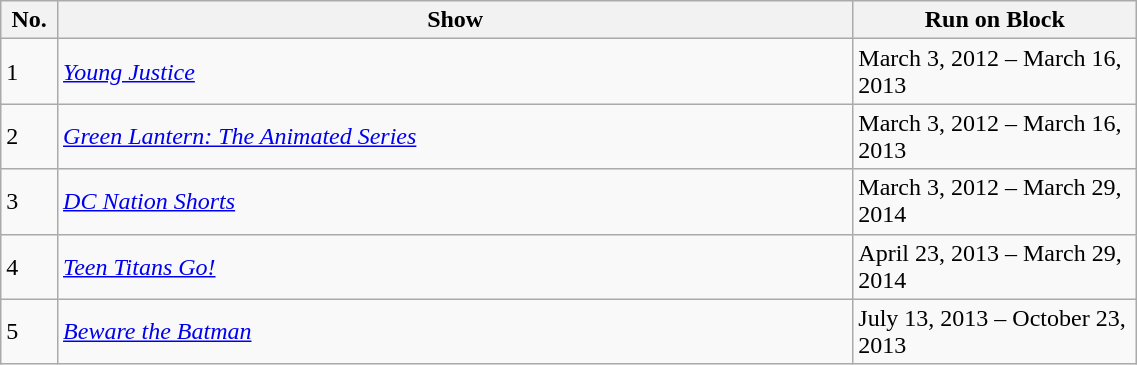<table class="wikitable plainrowheaders" style="width: 60%;">
<tr>
<th width=5%>No.</th>
<th width=70%>Show</th>
<th width=55%>Run on Block</th>
</tr>
<tr>
<td>1</td>
<td><em><a href='#'>Young Justice</a></em></td>
<td>March 3, 2012 – March 16, 2013</td>
</tr>
<tr>
<td>2</td>
<td><em><a href='#'>Green Lantern: The Animated Series</a></em></td>
<td>March 3, 2012 – March 16, 2013</td>
</tr>
<tr>
<td>3</td>
<td><em><a href='#'>DC Nation Shorts</a></em></td>
<td>March 3, 2012 – March 29, 2014</td>
</tr>
<tr>
<td>4</td>
<td><em><a href='#'>Teen Titans Go!</a></em></td>
<td>April 23, 2013 – March 29, 2014</td>
</tr>
<tr>
<td>5</td>
<td><em><a href='#'>Beware the Batman</a></em></td>
<td>July 13, 2013 – October 23, 2013</td>
</tr>
</table>
